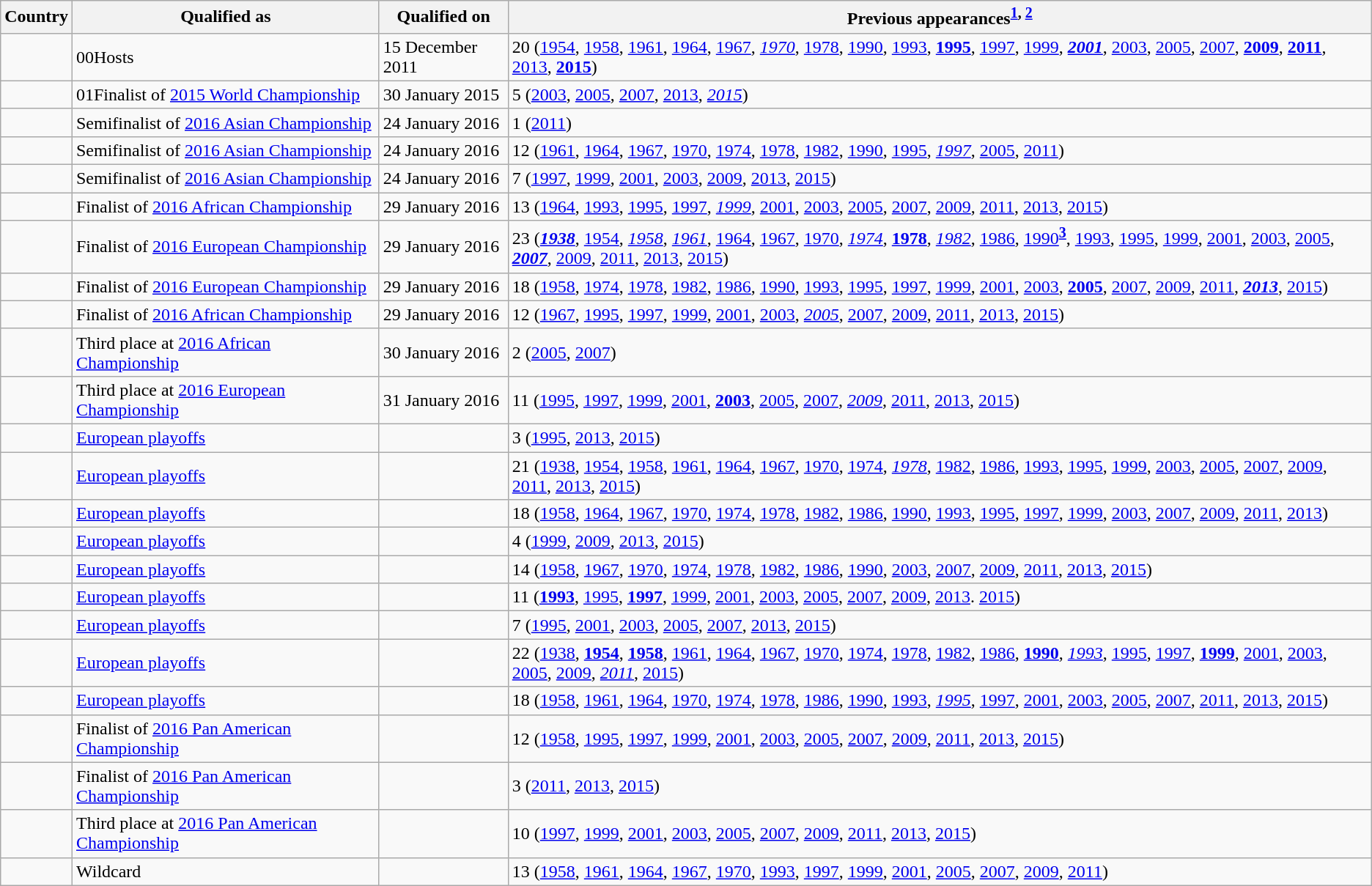<table class="wikitable sortable">
<tr>
<th>Country</th>
<th>Qualified as</th>
<th>Qualified on</th>
<th>Previous appearances<sup><strong><a href='#'>1</a>, <a href='#'>2</a></strong></sup></th>
</tr>
<tr>
<td></td>
<td><span>00</span>Hosts</td>
<td>15 December 2011</td>
<td>20 (<a href='#'>1954</a>, <a href='#'>1958</a>, <a href='#'>1961</a>, <a href='#'>1964</a>, <a href='#'>1967</a>, <em><a href='#'>1970</a></em>, <a href='#'>1978</a>, <a href='#'>1990</a>, <a href='#'>1993</a>, <strong><a href='#'>1995</a></strong>, <a href='#'>1997</a>, <a href='#'>1999</a>, <strong><em><a href='#'>2001</a></em></strong>, <a href='#'>2003</a>, <a href='#'>2005</a>, <a href='#'>2007</a>, <strong><a href='#'>2009</a></strong>, <strong><a href='#'>2011</a></strong>, <a href='#'>2013</a>, <strong><a href='#'>2015</a></strong>)</td>
</tr>
<tr>
<td></td>
<td><span>01</span>Finalist of <a href='#'>2015 World Championship</a></td>
<td>30 January 2015</td>
<td>5 (<a href='#'>2003</a>, <a href='#'>2005</a>, <a href='#'>2007</a>, <a href='#'>2013</a>, <em><a href='#'>2015</a></em>)</td>
</tr>
<tr>
<td></td>
<td>Semifinalist of <a href='#'>2016 Asian Championship</a></td>
<td>24 January 2016</td>
<td>1 (<a href='#'>2011</a>)</td>
</tr>
<tr>
<td></td>
<td>Semifinalist of <a href='#'>2016 Asian Championship</a></td>
<td>24 January 2016</td>
<td>12 (<a href='#'>1961</a>, <a href='#'>1964</a>, <a href='#'>1967</a>, <a href='#'>1970</a>, <a href='#'>1974</a>, <a href='#'>1978</a>, <a href='#'>1982</a>, <a href='#'>1990</a>, <a href='#'>1995</a>, <em><a href='#'>1997</a></em>, <a href='#'>2005</a>, <a href='#'>2011</a>)</td>
</tr>
<tr>
<td></td>
<td>Semifinalist of <a href='#'>2016 Asian Championship</a></td>
<td>24 January 2016</td>
<td>7 (<a href='#'>1997</a>, <a href='#'>1999</a>, <a href='#'>2001</a>, <a href='#'>2003</a>, <a href='#'>2009</a>, <a href='#'>2013</a>, <a href='#'>2015</a>)</td>
</tr>
<tr>
<td></td>
<td>Finalist of <a href='#'>2016 African Championship</a></td>
<td>29 January 2016</td>
<td>13 (<a href='#'>1964</a>, <a href='#'>1993</a>, <a href='#'>1995</a>, <a href='#'>1997</a>, <a href='#'><em>1999</em></a>, <a href='#'>2001</a>, <a href='#'>2003</a>, <a href='#'>2005</a>, <a href='#'>2007</a>, <a href='#'>2009</a>, <a href='#'>2011</a>, <a href='#'>2013</a>, <a href='#'>2015</a>)</td>
</tr>
<tr>
<td></td>
<td>Finalist of <a href='#'>2016 European Championship</a></td>
<td>29 January 2016</td>
<td>23 (<strong><em><a href='#'>1938</a></em></strong>, <a href='#'>1954</a>, <em><a href='#'>1958</a></em>, <em><a href='#'>1961</a></em>, <a href='#'>1964</a>, <a href='#'>1967</a>, <a href='#'>1970</a>, <em><a href='#'>1974</a></em>, <strong><a href='#'>1978</a></strong>, <em><a href='#'>1982</a></em>, <a href='#'>1986</a>, <a href='#'>1990</a><sup><strong><a href='#'>3</a></strong></sup>, <a href='#'>1993</a>, <a href='#'>1995</a>, <a href='#'>1999</a>, <a href='#'>2001</a>, <a href='#'>2003</a>, <a href='#'>2005</a>, <strong><em><a href='#'>2007</a></em></strong>, <a href='#'>2009</a>, <a href='#'>2011</a>, <a href='#'>2013</a>, <a href='#'>2015</a>)</td>
</tr>
<tr>
<td></td>
<td>Finalist of <a href='#'>2016 European Championship</a></td>
<td>29 January 2016</td>
<td>18 (<a href='#'>1958</a>, <a href='#'>1974</a>, <a href='#'>1978</a>, <a href='#'>1982</a>, <a href='#'>1986</a>, <a href='#'>1990</a>, <a href='#'>1993</a>, <a href='#'>1995</a>, <a href='#'>1997</a>, <a href='#'>1999</a>, <a href='#'>2001</a>, <a href='#'>2003</a>, <strong><a href='#'>2005</a></strong>, <a href='#'>2007</a>, <a href='#'>2009</a>, <a href='#'>2011</a>, <strong><em><a href='#'>2013</a></em></strong>, <a href='#'>2015</a>)</td>
</tr>
<tr>
<td></td>
<td>Finalist of <a href='#'>2016 African Championship</a></td>
<td>29 January 2016</td>
<td>12 (<a href='#'>1967</a>, <a href='#'>1995</a>, <a href='#'>1997</a>, <a href='#'>1999</a>, <a href='#'>2001</a>, <a href='#'>2003</a>, <a href='#'><em>2005</em></a>, <a href='#'>2007</a>, <a href='#'>2009</a>, <a href='#'>2011</a>, <a href='#'>2013</a>, <a href='#'>2015</a>)</td>
</tr>
<tr>
<td></td>
<td>Third place at <a href='#'>2016 African Championship</a></td>
<td>30 January 2016</td>
<td>2 (<a href='#'>2005</a>, <a href='#'>2007</a>)</td>
</tr>
<tr>
<td></td>
<td>Third place at <a href='#'>2016 European Championship</a></td>
<td>31 January 2016</td>
<td>11 (<a href='#'>1995</a>, <a href='#'>1997</a>, <a href='#'>1999</a>, <a href='#'>2001</a>, <a href='#'><strong>2003</strong></a>, <a href='#'>2005</a>, <a href='#'>2007</a>, <a href='#'><em>2009</em></a>, <a href='#'>2011</a>, <a href='#'>2013</a>, <a href='#'>2015</a>)</td>
</tr>
<tr>
<td></td>
<td><a href='#'>European playoffs</a></td>
<td></td>
<td>3 (<a href='#'>1995</a>, <a href='#'>2013</a>, <a href='#'>2015</a>)</td>
</tr>
<tr>
<td></td>
<td><a href='#'>European playoffs</a></td>
<td></td>
<td>21 (<a href='#'>1938</a>, <a href='#'>1954</a>, <a href='#'>1958</a>, <a href='#'>1961</a>, <a href='#'>1964</a>, <a href='#'>1967</a>, <a href='#'>1970</a>, <a href='#'>1974</a>, <em><a href='#'>1978</a></em>, <a href='#'>1982</a>, <a href='#'>1986</a>, <a href='#'>1993</a>, <a href='#'>1995</a>, <a href='#'>1999</a>, <a href='#'>2003</a>, <a href='#'>2005</a>, <a href='#'>2007</a>, <a href='#'>2009</a>, <a href='#'>2011</a>, <a href='#'>2013</a>, <a href='#'>2015</a>)</td>
</tr>
<tr>
<td></td>
<td><a href='#'>European playoffs</a></td>
<td></td>
<td>18 (<a href='#'>1958</a>, <a href='#'>1964</a>, <a href='#'>1967</a>, <a href='#'>1970</a>, <a href='#'>1974</a>, <a href='#'>1978</a>, <a href='#'>1982</a>, <a href='#'>1986</a>, <a href='#'>1990</a>, <a href='#'>1993</a>, <a href='#'>1995</a>, <a href='#'>1997</a>, <a href='#'>1999</a>, <a href='#'>2003</a>, <a href='#'>2007</a>, <a href='#'>2009</a>, <a href='#'>2011</a>, <a href='#'>2013</a>)</td>
</tr>
<tr>
<td></td>
<td><a href='#'>European playoffs</a></td>
<td></td>
<td>4 (<a href='#'>1999</a>, <a href='#'>2009</a>, <a href='#'>2013</a>, <a href='#'>2015</a>)</td>
</tr>
<tr>
<td></td>
<td><a href='#'>European playoffs</a></td>
<td></td>
<td>14 (<a href='#'>1958</a>, <a href='#'>1967</a>, <a href='#'>1970</a>, <a href='#'>1974</a>, <a href='#'>1978</a>, <a href='#'>1982</a>, <a href='#'>1986</a>, <a href='#'>1990</a>, <a href='#'>2003</a>, <a href='#'>2007</a>, <a href='#'>2009</a>, <a href='#'>2011</a>, <a href='#'>2013</a>, <a href='#'>2015</a>)</td>
</tr>
<tr>
<td></td>
<td><a href='#'>European playoffs</a></td>
<td></td>
<td>11 (<strong><a href='#'>1993</a></strong>, <a href='#'>1995</a>, <strong><a href='#'>1997</a></strong>, <a href='#'>1999</a>, <a href='#'>2001</a>, <a href='#'>2003</a>, <a href='#'>2005</a>, <a href='#'>2007</a>, <a href='#'>2009</a>, <a href='#'>2013</a>. <a href='#'>2015</a>)</td>
</tr>
<tr>
<td></td>
<td><a href='#'>European playoffs</a></td>
<td></td>
<td>7 (<a href='#'>1995</a>, <a href='#'>2001</a>, <a href='#'>2003</a>, <a href='#'>2005</a>, <a href='#'>2007</a>, <a href='#'>2013</a>, <a href='#'>2015</a>)</td>
</tr>
<tr>
<td></td>
<td><a href='#'>European playoffs</a></td>
<td></td>
<td>22 (<a href='#'>1938</a>, <strong><a href='#'>1954</a></strong>, <strong><a href='#'>1958</a></strong>, <a href='#'>1961</a>, <a href='#'>1964</a>, <a href='#'>1967</a>, <a href='#'>1970</a>, <a href='#'>1974</a>, <a href='#'>1978</a>, <a href='#'>1982</a>, <a href='#'>1986</a>, <strong><a href='#'>1990</a></strong>, <em><a href='#'>1993</a></em>, <a href='#'>1995</a>, <a href='#'>1997</a>, <strong><a href='#'>1999</a></strong>, <a href='#'>2001</a>, <a href='#'>2003</a>, <a href='#'>2005</a>, <a href='#'>2009</a>, <em><a href='#'>2011</a></em>, <a href='#'>2015</a>)</td>
</tr>
<tr>
<td></td>
<td><a href='#'>European playoffs</a></td>
<td></td>
<td>18 (<a href='#'>1958</a>, <a href='#'>1961</a>, <a href='#'>1964</a>, <a href='#'>1970</a>, <a href='#'>1974</a>, <a href='#'>1978</a>, <a href='#'>1986</a>, <a href='#'>1990</a>, <a href='#'>1993</a>, <em><a href='#'>1995</a></em>, <a href='#'>1997</a>, <a href='#'>2001</a>, <a href='#'>2003</a>, <a href='#'>2005</a>, <a href='#'>2007</a>, <a href='#'>2011</a>, <a href='#'>2013</a>, <a href='#'>2015</a>)</td>
</tr>
<tr>
<td></td>
<td>Finalist of <a href='#'>2016 Pan American Championship</a></td>
<td></td>
<td>12 (<a href='#'>1958</a>, <a href='#'>1995</a>, <a href='#'>1997</a>, <a href='#'>1999</a>, <a href='#'>2001</a>, <a href='#'>2003</a>, <a href='#'>2005</a>, <a href='#'>2007</a>, <a href='#'>2009</a>, <a href='#'>2011</a>, <a href='#'>2013</a>, <a href='#'>2015</a>)</td>
</tr>
<tr>
<td></td>
<td>Finalist of <a href='#'>2016 Pan American Championship</a></td>
<td></td>
<td>3 (<a href='#'>2011</a>, <a href='#'>2013</a>, <a href='#'>2015</a>)</td>
</tr>
<tr>
<td></td>
<td>Third place at <a href='#'>2016 Pan American Championship</a></td>
<td></td>
<td>10 (<a href='#'>1997</a>, <a href='#'>1999</a>, <a href='#'>2001</a>, <a href='#'>2003</a>, <a href='#'>2005</a>, <a href='#'>2007</a>, <a href='#'>2009</a>, <a href='#'>2011</a>, <a href='#'>2013</a>, <a href='#'>2015</a>)</td>
</tr>
<tr>
<td></td>
<td>Wildcard</td>
<td></td>
<td>13 (<a href='#'>1958</a>, <a href='#'>1961</a>, <a href='#'>1964</a>, <a href='#'>1967</a>, <a href='#'>1970</a>, <a href='#'>1993</a>, <a href='#'>1997</a>, <a href='#'>1999</a>, <a href='#'>2001</a>, <a href='#'>2005</a>, <a href='#'>2007</a>, <a href='#'>2009</a>, <a href='#'>2011</a>)</td>
</tr>
</table>
